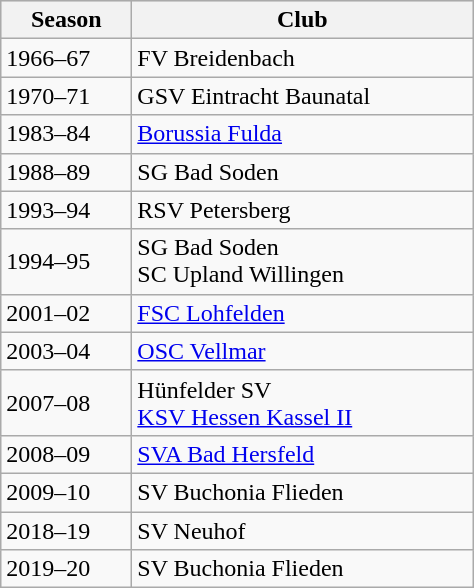<table class="wikitable">
<tr align="center" bgcolor="#dfdfdf">
<th width="80">Season</th>
<th width="220">Club</th>
</tr>
<tr>
<td>1966–67</td>
<td>FV Breidenbach</td>
</tr>
<tr>
<td>1970–71</td>
<td>GSV Eintracht Baunatal</td>
</tr>
<tr>
<td>1983–84</td>
<td><a href='#'>Borussia Fulda</a></td>
</tr>
<tr>
<td>1988–89</td>
<td>SG Bad Soden</td>
</tr>
<tr>
<td>1993–94</td>
<td>RSV Petersberg</td>
</tr>
<tr>
<td>1994–95</td>
<td>SG Bad Soden <br> SC Upland Willingen</td>
</tr>
<tr>
<td>2001–02</td>
<td><a href='#'>FSC Lohfelden</a></td>
</tr>
<tr>
<td>2003–04</td>
<td><a href='#'>OSC Vellmar</a></td>
</tr>
<tr>
<td>2007–08</td>
<td>Hünfelder SV <br> <a href='#'>KSV Hessen Kassel II</a></td>
</tr>
<tr>
<td>2008–09</td>
<td><a href='#'>SVA Bad Hersfeld</a></td>
</tr>
<tr>
<td>2009–10</td>
<td>SV Buchonia Flieden</td>
</tr>
<tr>
<td>2018–19</td>
<td>SV Neuhof</td>
</tr>
<tr>
<td>2019–20</td>
<td>SV Buchonia Flieden</td>
</tr>
</table>
